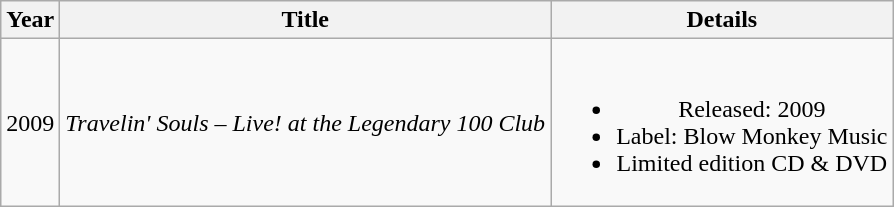<table class="wikitable" style="text-align:center">
<tr>
<th>Year</th>
<th>Title</th>
<th>Details</th>
</tr>
<tr>
<td>2009</td>
<td align="left"><em>Travelin' Souls – Live! at the Legendary 100 Club</em></td>
<td><br><ul><li>Released: 2009</li><li>Label: Blow Monkey Music</li><li>Limited edition CD & DVD</li></ul></td>
</tr>
</table>
